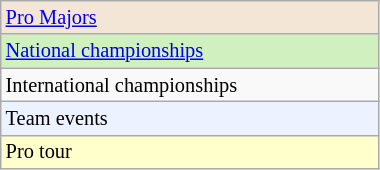<table class="wikitable"  style="font-size:85%; width:20%;">
<tr style="background:#F3E6D7;">
<td><a href='#'>Pro Majors</a></td>
</tr>
<tr style="background:#d0f0c0;">
<td><a href='#'>National championships</a></td>
</tr>
<tr>
<td>International championships</td>
</tr>
<tr style="background:#ECF2FF;">
<td>Team events</td>
</tr>
<tr style="background:#ffc;">
<td>Pro tour</td>
</tr>
</table>
